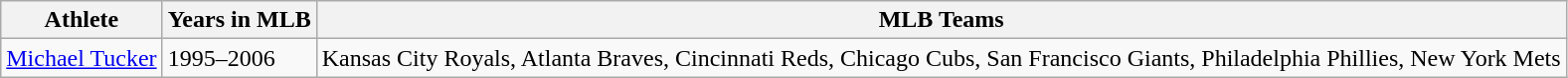<table class="wikitable">
<tr>
<th>Athlete</th>
<th>Years in MLB</th>
<th>MLB Teams</th>
</tr>
<tr>
<td><a href='#'>Michael Tucker</a></td>
<td>1995–2006</td>
<td>Kansas City Royals, Atlanta Braves, Cincinnati Reds, Chicago Cubs, San Francisco Giants, Philadelphia Phillies, New York Mets</td>
</tr>
</table>
